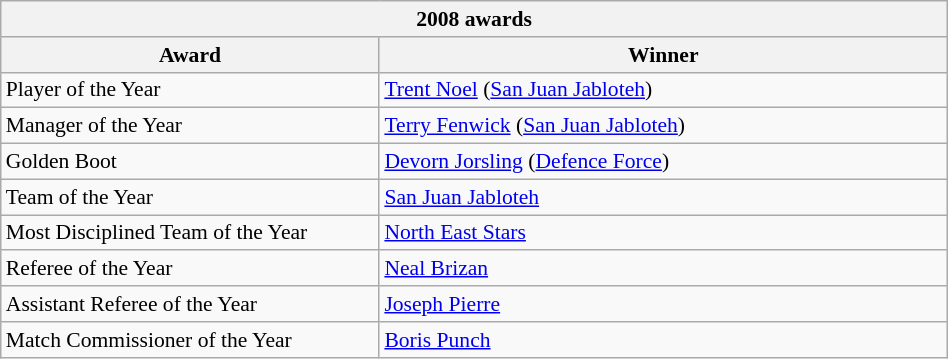<table class="collapsible wikitable collapsed" width=50%; style="font-size:90%;">
<tr>
<th colspan="4">2008 awards</th>
</tr>
<tr>
<th width=20%>Award</th>
<th width=30%>Winner</th>
</tr>
<tr>
<td>Player of the Year</td>
<td> <a href='#'>Trent Noel</a> (<a href='#'>San Juan Jabloteh</a>)</td>
</tr>
<tr>
<td>Manager of the Year</td>
<td> <a href='#'>Terry Fenwick</a> (<a href='#'>San Juan Jabloteh</a>)</td>
</tr>
<tr>
<td>Golden Boot</td>
<td> <a href='#'>Devorn Jorsling</a> (<a href='#'>Defence Force</a>)</td>
</tr>
<tr>
<td>Team of the Year</td>
<td><a href='#'>San Juan Jabloteh</a></td>
</tr>
<tr>
<td>Most Disciplined Team of the Year</td>
<td><a href='#'>North East Stars</a></td>
</tr>
<tr>
<td>Referee of the Year</td>
<td><a href='#'>Neal Brizan</a></td>
</tr>
<tr>
<td>Assistant Referee of the Year</td>
<td><a href='#'>Joseph Pierre</a></td>
</tr>
<tr>
<td>Match Commissioner of the Year</td>
<td><a href='#'>Boris Punch</a></td>
</tr>
</table>
